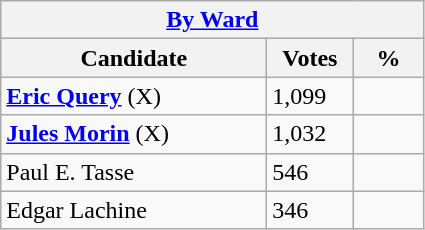<table class="wikitable">
<tr>
<th colspan="3"><a href='#'>By Ward</a></th>
</tr>
<tr>
<th style="width: 170px">Candidate</th>
<th style="width: 50px">Votes</th>
<th style="width: 40px">%</th>
</tr>
<tr>
<td><strong><a href='#'>Eric Query</a></strong> (X)</td>
<td>1,099</td>
<td></td>
</tr>
<tr>
<td><strong><a href='#'>Jules Morin</a></strong>  (X)</td>
<td>1,032</td>
<td></td>
</tr>
<tr>
<td>Paul E. Tasse</td>
<td>546</td>
<td></td>
</tr>
<tr>
<td>Edgar Lachine</td>
<td>346</td>
<td></td>
</tr>
</table>
